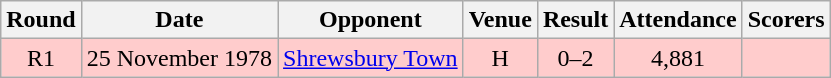<table class="wikitable" style="font-size:100%; text-align:center">
<tr>
<th>Round</th>
<th>Date</th>
<th>Opponent</th>
<th>Venue</th>
<th>Result</th>
<th>Attendance</th>
<th>Scorers</th>
</tr>
<tr style="background-color: #FFCCCC;">
<td>R1</td>
<td>25 November 1978</td>
<td><a href='#'>Shrewsbury Town</a></td>
<td>H</td>
<td>0–2</td>
<td>4,881</td>
<td></td>
</tr>
</table>
